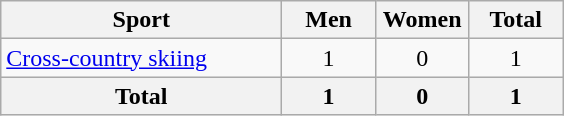<table class="wikitable sortable" style="text-align:center">
<tr>
<th width=180>Sport</th>
<th width=55>Men</th>
<th width=55>Women</th>
<th width=55>Total</th>
</tr>
<tr>
<td align=left><a href='#'>Cross-country skiing</a></td>
<td>1</td>
<td>0</td>
<td>1</td>
</tr>
<tr>
<th>Total</th>
<th>1</th>
<th>0</th>
<th>1</th>
</tr>
</table>
